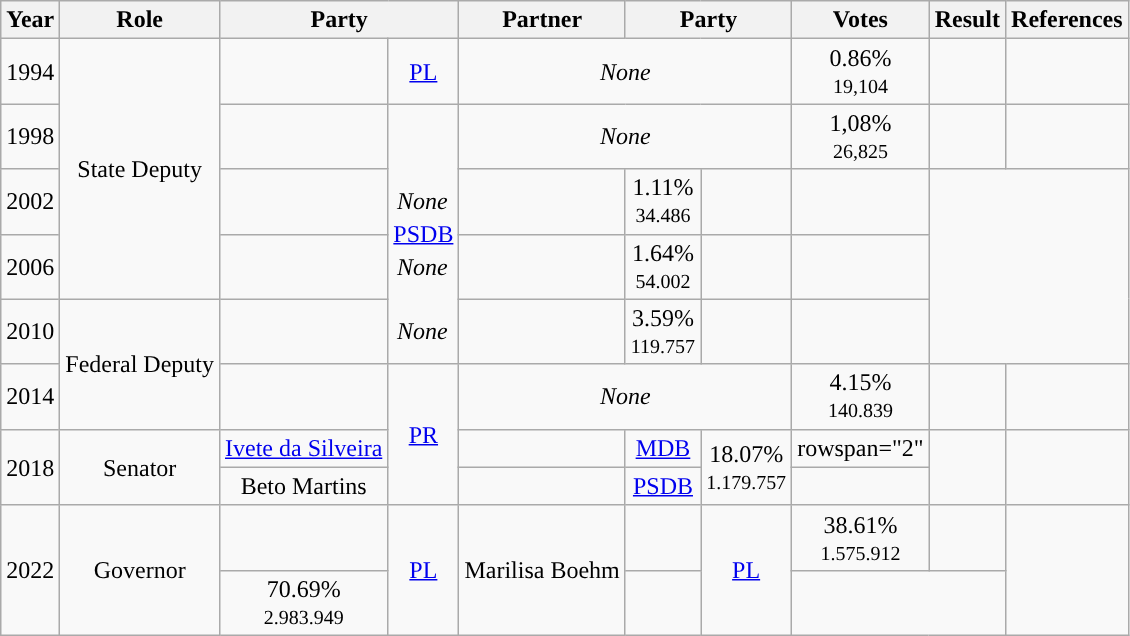<table class="wikitable" style="text-align:center">
<tr>
<th>Year</th>
<th>Role</th>
<th colspan="2">Party</th>
<th>Partner</th>
<th colspan="2">Party</th>
<th>Votes</th>
<th>Result</th>
<th>References</th>
</tr>
<tr>
<td>1994</td>
<td rowspan="4">State Deputy</td>
<td style="background-color:"></td>
<td><a href='#'>PL</a></td>
<td colspan="3"><em>None</em></td>
<td>0.86%<br><small>19,104</small></td>
<td></td>
<td></td>
</tr>
<tr>
<td>1998</td>
<td style="background-color:"></td>
<td rowspan="4"><a href='#'>PSDB</a></td>
<td colspan="3"><em>None</em></td>
<td>1,08%<br><small>26,825</small></td>
<td></td>
<td></td>
</tr>
<tr>
<td>2002</td>
<td colspan="3"><em>None</em></td>
<td>1.11%<br><small>34.486</small></td>
<td></td>
<td></td>
</tr>
<tr>
<td>2006</td>
<td colspan="3"><em>None</em></td>
<td>1.64%<br><small>54.002</small></td>
<td></td>
<td></td>
</tr>
<tr>
<td>2010</td>
<td rowspan="2">Federal Deputy</td>
<td colspan="3"><em>None</em></td>
<td>3.59%<br><small>119.757</small></td>
<td></td>
<td></td>
</tr>
<tr>
<td>2014</td>
<td style="background-color:"></td>
<td rowspan="3"><a href='#'>PR</a></td>
<td colspan="3"><em>None</em></td>
<td>4.15%<br><small>140.839</small></td>
<td></td>
<td></td>
</tr>
<tr>
<td rowspan="2">2018</td>
<td rowspan="2">Senator</td>
<td><a href='#'>Ivete da Silveira</a></td>
<td style="background-color:"></td>
<td><a href='#'>MDB</a></td>
<td rowspan="2">18.07%<br><small>1.179.757</small></td>
<td>rowspan="2"  </td>
<td rowspan="2"></td>
</tr>
<tr>
<td>Beto Martins</td>
<td style="background-color:"></td>
<td><a href='#'>PSDB</a></td>
</tr>
<tr>
<td rowspan="2">2022</td>
<td rowspan="2">Governor</td>
<td style="background-color:"></td>
<td rowspan="2"><a href='#'>PL</a></td>
<td rowspan="2">Marilisa Boehm</td>
<td style="background-color:"></td>
<td rowspan="2"><a href='#'>PL</a></td>
<td>38.61%<br><small>1.575.912</small></td>
<td></td>
<td rowspan="2"></td>
</tr>
<tr>
<td>70.69%<br><small>2.983.949</small></td>
<td></td>
</tr>
</table>
